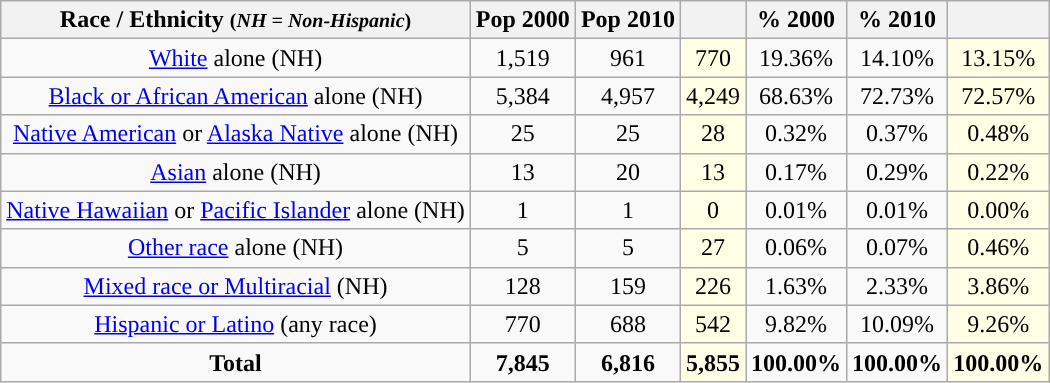<table class="wikitable" style="text-align:center;">
<tr>
<th>Race / Ethnicity <small>(<em>NH = Non-Hispanic</em>)</small></th>
<th>Pop 2000</th>
<th>Pop 2010</th>
<th></th>
<th>% 2000</th>
<th>% 2010</th>
<th></th>
</tr>
<tr>
<td><a href='#'>White</a> alone (NH)</td>
<td>1,519</td>
<td>961</td>
<td style='background: #ffffe6;'>770</td>
<td>19.36%</td>
<td>14.10%</td>
<td style='background: #ffffe6;'>13.15%</td>
</tr>
<tr>
<td><a href='#'>Black or African American</a> alone (NH)</td>
<td>5,384</td>
<td>4,957</td>
<td style='background: #ffffe6;'>4,249</td>
<td>68.63%</td>
<td>72.73%</td>
<td style='background: #ffffe6;'>72.57%</td>
</tr>
<tr>
<td><a href='#'>Native American</a> or <a href='#'>Alaska Native</a> alone (NH)</td>
<td>25</td>
<td>25</td>
<td style='background: #ffffe6;'>28</td>
<td>0.32%</td>
<td>0.37%</td>
<td style='background: #ffffe6;'>0.48%</td>
</tr>
<tr>
<td><a href='#'>Asian</a> alone (NH)</td>
<td>13</td>
<td>20</td>
<td style='background: #ffffe6;'>13</td>
<td>0.17%</td>
<td>0.29%</td>
<td style='background: #ffffe6;'>0.22%</td>
</tr>
<tr>
<td><a href='#'>Native Hawaiian</a> or <a href='#'>Pacific Islander</a> alone (NH)</td>
<td>1</td>
<td>1</td>
<td style='background: #ffffe6;'>0</td>
<td>0.01%</td>
<td>0.01%</td>
<td style='background: #ffffe6;'>0.00%</td>
</tr>
<tr>
<td><a href='#'>Other race</a> alone (NH)</td>
<td>5</td>
<td>5</td>
<td style='background: #ffffe6;'>27</td>
<td>0.06%</td>
<td>0.07%</td>
<td style='background: #ffffe6;'>0.46%</td>
</tr>
<tr>
<td><a href='#'>Mixed race or Multiracial</a> (NH)</td>
<td>128</td>
<td>159</td>
<td style='background: #ffffe6;'>226</td>
<td>1.63%</td>
<td>2.33%</td>
<td style='background: #ffffe6;'>3.86%</td>
</tr>
<tr>
<td><a href='#'>Hispanic or Latino</a> (any race)</td>
<td>770</td>
<td>688</td>
<td style='background: #ffffe6;'>542</td>
<td>9.82%</td>
<td>10.09%</td>
<td style='background: #ffffe6;'>9.26%</td>
</tr>
<tr>
<td><strong>Total</strong></td>
<td><strong>7,845</strong></td>
<td><strong>6,816</strong></td>
<td style='background: #ffffe6;'><strong>5,855</strong></td>
<td><strong>100.00%</strong></td>
<td><strong>100.00%</strong></td>
<td style='background: #ffffe6;'><strong>100.00%</strong></td>
</tr>
</table>
